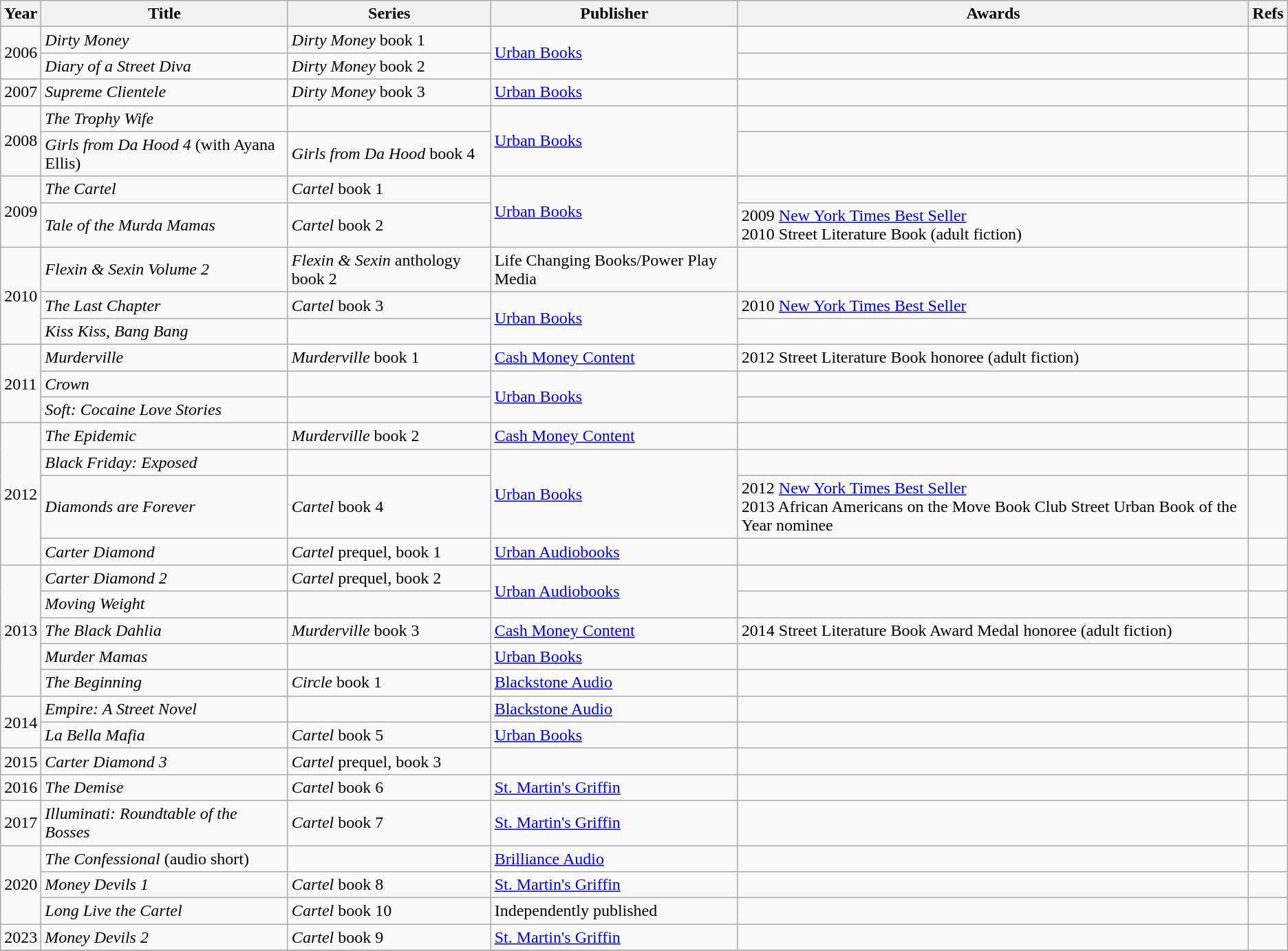<table class="wikitable sortable">
<tr>
<th>Year</th>
<th>Title</th>
<th>Series</th>
<th>Publisher</th>
<th>Awards</th>
<th>Refs</th>
</tr>
<tr>
<td rowspan="2">2006</td>
<td><em>Dirty Money</em></td>
<td><em>Dirty Money</em> book 1</td>
<td rowspan="2"><a href='#'>Urban Books</a></td>
<td></td>
<td></td>
</tr>
<tr>
<td><em>Diary of a Street Diva</em></td>
<td><em>Dirty Money</em> book 2</td>
<td></td>
<td></td>
</tr>
<tr>
<td>2007</td>
<td><em>Supreme Clientele</em></td>
<td><em>Dirty Money</em> book 3</td>
<td><a href='#'>Urban Books</a></td>
<td></td>
<td></td>
</tr>
<tr>
<td rowspan="2">2008</td>
<td><em>The Trophy Wife</em></td>
<td></td>
<td rowspan="2"><a href='#'>Urban Books</a></td>
<td></td>
<td></td>
</tr>
<tr>
<td><em>Girls from Da Hood 4</em> (with Ayana Ellis)</td>
<td><em>Girls from Da Hood</em> book 4</td>
<td></td>
<td></td>
</tr>
<tr>
<td rowspan="2">2009</td>
<td><em>The Cartel</em></td>
<td><em>Cartel</em> book 1</td>
<td rowspan="2"><a href='#'>Urban Books</a></td>
<td></td>
<td></td>
</tr>
<tr>
<td><em>Tale of the Murda Mamas</em></td>
<td><em>Cartel</em> book 2</td>
<td>2009 <a href='#'>New York Times Best Seller</a><br>2010 Street Literature Book (adult fiction)</td>
<td></td>
</tr>
<tr>
<td rowspan="3">2010</td>
<td><em>Flexin & Sexin Volume 2</em></td>
<td><em>Flexin & Sexin</em> anthology book 2</td>
<td>Life Changing Books/Power Play Media</td>
<td></td>
<td></td>
</tr>
<tr>
<td><em>The Last Chapter</em></td>
<td><em>Cartel</em> book 3</td>
<td rowspan="2"><a href='#'>Urban Books</a></td>
<td>2010 <a href='#'>New York Times Best Seller</a></td>
<td></td>
</tr>
<tr>
<td><em>Kiss Kiss, Bang Bang</em></td>
<td></td>
<td></td>
<td></td>
</tr>
<tr>
<td rowspan="3">2011</td>
<td><em>Murderville</em></td>
<td><em>Murderville</em> book 1</td>
<td><a href='#'>Cash Money Content</a></td>
<td>2012 Street Literature Book honoree (adult fiction)</td>
<td></td>
</tr>
<tr>
<td><em>Crown</em></td>
<td></td>
<td rowspan="2"><a href='#'>Urban Books</a></td>
<td></td>
<td></td>
</tr>
<tr>
<td><em>Soft: Cocaine Love Stories</em></td>
<td></td>
<td></td>
<td></td>
</tr>
<tr>
<td rowspan="4">2012</td>
<td><em>The Epidemic</em></td>
<td><em>Murderville</em> book 2</td>
<td><a href='#'>Cash Money Content</a></td>
<td></td>
<td></td>
</tr>
<tr>
<td><em>Black Friday: Exposed</em></td>
<td></td>
<td rowspan="2"><a href='#'>Urban Books</a></td>
<td></td>
<td></td>
</tr>
<tr>
<td><em>Diamonds are Forever</em></td>
<td><em>Cartel</em> book 4</td>
<td>2012 <a href='#'>New York Times Best Seller</a><br>2013 African Americans on the Move Book Club Street Urban Book of the Year nominee</td>
<td></td>
</tr>
<tr>
<td><em>Carter Diamond</em></td>
<td><em>Cartel</em> prequel, book 1</td>
<td><a href='#'>Urban Audiobooks</a></td>
<td></td>
<td></td>
</tr>
<tr>
<td rowspan="5">2013</td>
<td><em>Carter Diamond 2</em></td>
<td><em>Cartel</em> prequel, book 2</td>
<td rowspan="2"><a href='#'>Urban Audiobooks</a></td>
<td></td>
<td></td>
</tr>
<tr>
<td><em>Moving Weight</em></td>
<td></td>
<td></td>
<td></td>
</tr>
<tr>
<td><em>The Black Dahlia</em></td>
<td><em>Murderville</em> book 3</td>
<td><a href='#'>Cash Money Content</a></td>
<td>2014 Street Literature Book Award Medal honoree (adult fiction)</td>
<td></td>
</tr>
<tr>
<td><em>Murder Mamas</em></td>
<td></td>
<td><a href='#'>Urban Books</a></td>
<td></td>
<td></td>
</tr>
<tr>
<td><em>The Beginning</em></td>
<td><em>Circle</em> book 1</td>
<td><a href='#'>Blackstone Audio</a></td>
<td></td>
<td></td>
</tr>
<tr>
<td rowspan="2">2014</td>
<td><em>Empire: A Street Novel</em></td>
<td></td>
<td><a href='#'>Blackstone Audio</a></td>
<td></td>
<td></td>
</tr>
<tr>
<td><em>La Bella Mafia</em></td>
<td><em>Cartel</em> book 5</td>
<td><a href='#'>Urban Books</a></td>
<td></td>
<td></td>
</tr>
<tr>
<td>2015</td>
<td><em>Carter Diamond 3</em></td>
<td><em>Cartel</em> prequel, book 3</td>
<td></td>
<td></td>
<td></td>
</tr>
<tr>
<td>2016</td>
<td><em>The Demise</em></td>
<td><em>Cartel</em> book 6</td>
<td><a href='#'>St. Martin's Griffin</a></td>
<td></td>
<td></td>
</tr>
<tr>
<td>2017</td>
<td><em>Illuminati: Roundtable of the Bosses</em></td>
<td><em>Cartel</em> book 7</td>
<td><a href='#'>St. Martin's Griffin</a></td>
<td></td>
<td></td>
</tr>
<tr>
<td rowspan="3">2020</td>
<td><em>The Confessional</em> (audio short)</td>
<td></td>
<td><a href='#'>Brilliance Audio</a></td>
<td></td>
<td></td>
</tr>
<tr>
<td><em>Money Devils 1</em></td>
<td><em>Cartel</em> book 8</td>
<td><a href='#'>St. Martin's Griffin</a></td>
<td></td>
<td></td>
</tr>
<tr>
<td><em>Long Live the Cartel</em></td>
<td><em>Cartel</em> book 10</td>
<td>Independently published</td>
<td></td>
<td></td>
</tr>
<tr>
<td>2023</td>
<td><em>Money Devils 2</em></td>
<td><em>Cartel</em> book 9</td>
<td><a href='#'>St. Martin's Griffin</a></td>
<td></td>
<td></td>
</tr>
<tr>
</tr>
</table>
